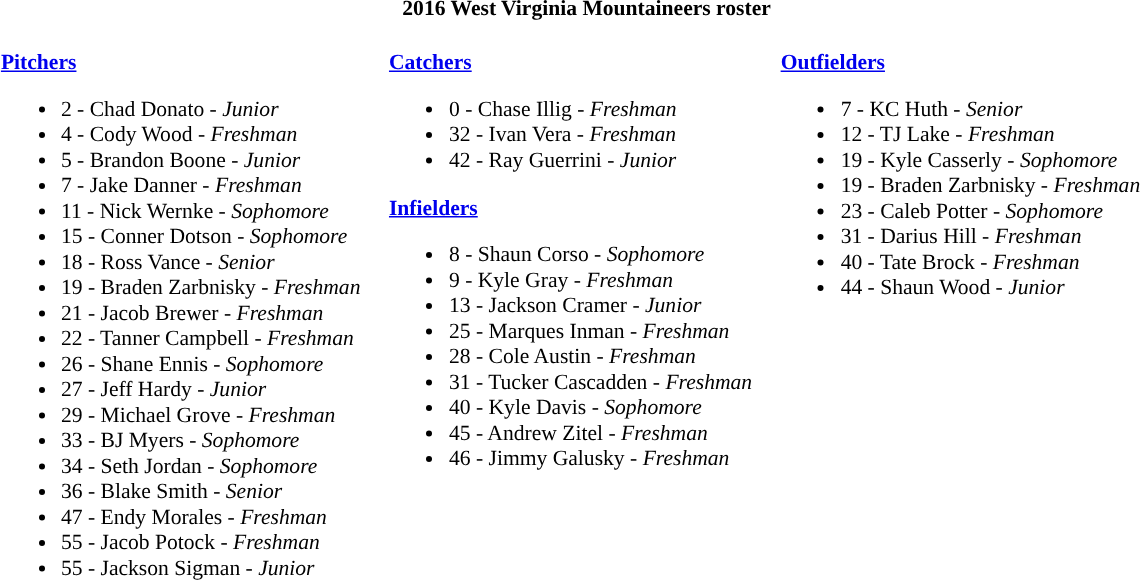<table class="toccolours" style="border-collapse:collapse; font-size:90%;">
<tr>
<th colspan=9>2016 West Virginia Mountaineers roster</th>
</tr>
<tr>
<td width="03"> </td>
<td valign="top"><br><strong><a href='#'>Pitchers</a></strong><ul><li>2 - Chad Donato - <em>Junior</em></li><li>4 - Cody Wood - <em>Freshman</em></li><li>5 - Brandon Boone - <em>Junior</em></li><li>7 - Jake Danner - <em>Freshman</em></li><li>11 - Nick Wernke - <em>Sophomore</em></li><li>15 - Conner Dotson - <em>Sophomore</em></li><li>18 - Ross Vance - <em>Senior</em></li><li>19 - Braden Zarbnisky  - <em>Freshman</em></li><li>21 - Jacob Brewer - <em>Freshman</em></li><li>22 - Tanner Campbell - <em>Freshman</em></li><li>26 - Shane Ennis - <em>Sophomore</em></li><li>27 - Jeff Hardy - <em>Junior</em></li><li>29 - Michael Grove - <em>Freshman</em></li><li>33 - BJ Myers - <em>Sophomore</em></li><li>34 - Seth Jordan - <em>Sophomore</em></li><li>36 - Blake Smith - <em>Senior</em></li><li>47 - Endy Morales - <em>Freshman</em></li><li>55 - Jacob Potock - <em>Freshman</em></li><li>55 - Jackson Sigman - <em>Junior</em></li></ul></td>
<td width="15"> </td>
<td valign="top"><br><strong><a href='#'>Catchers</a></strong><ul><li>0 - Chase Illig - <em>Freshman</em></li><li>32 - Ivan Vera - <em>Freshman</em></li><li>42 - Ray Guerrini - <em>Junior</em></li></ul><strong><a href='#'>Infielders</a></strong><ul><li>8 - Shaun Corso - <em>Sophomore</em></li><li>9 - Kyle Gray - <em>Freshman</em></li><li>13 - Jackson Cramer - <em>Junior</em></li><li>25 - Marques Inman - <em>Freshman</em></li><li>28 - Cole Austin - <em>Freshman</em></li><li>31 - Tucker Cascadden - <em>Freshman</em></li><li>40 - Kyle Davis - <em>Sophomore</em></li><li>45 - Andrew Zitel - <em>Freshman</em></li><li>46 - Jimmy Galusky - <em> Freshman</em></li></ul></td>
<td width="15"> </td>
<td valign="top"><br><strong><a href='#'>Outfielders</a></strong><ul><li>7 - KC Huth - <em>Senior</em></li><li>12 - TJ Lake - <em>Freshman</em></li><li>19 - Kyle Casserly - <em>Sophomore</em></li><li>19 - Braden Zarbnisky - <em>Freshman</em></li><li>23 - Caleb Potter - <em>Sophomore</em></li><li>31 - Darius Hill - <em>Freshman</em></li><li>40 - Tate Brock - <em>Freshman</em></li><li>44 - Shaun Wood - <em>Junior</em></li></ul></td>
<td width="25"> </td>
</tr>
</table>
